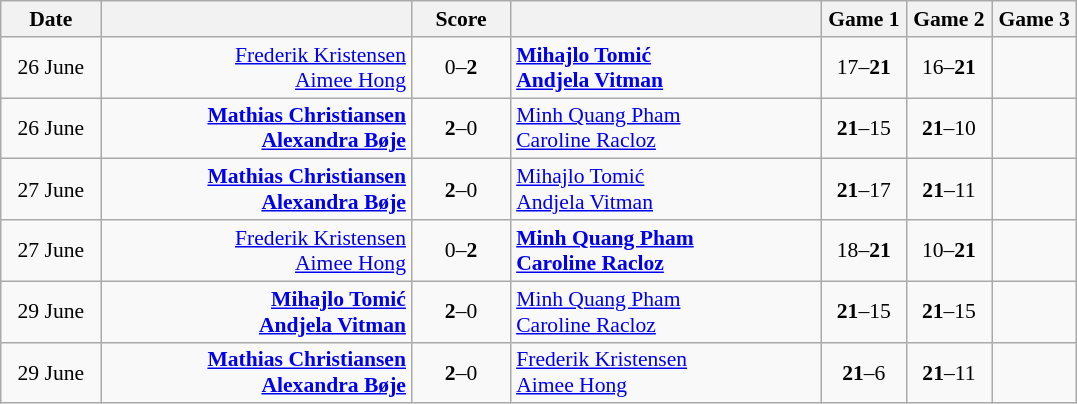<table class="wikitable" style="text-align: center; font-size:90% ">
<tr>
<th width="60">Date</th>
<th align="right" width="200"></th>
<th width="60">Score</th>
<th align="left" width="200"></th>
<th width="50">Game 1</th>
<th width="50">Game 2</th>
<th width="50">Game 3</th>
</tr>
<tr>
<td>26 June</td>
<td align="right"><a href='#'>Frederik Kristensen</a> <br><a href='#'>Aimee Hong</a> </td>
<td align="center">0–<strong>2</strong></td>
<td align="left"><strong> <a href='#'>Mihajlo Tomić</a><br> <a href='#'>Andjela Vitman</a></strong></td>
<td>17–<strong>21</strong></td>
<td>16–<strong>21</strong></td>
<td></td>
</tr>
<tr>
<td>26 June</td>
<td align="right"><strong><a href='#'>Mathias Christiansen</a> <br><a href='#'>Alexandra Bøje</a> </strong></td>
<td align="center"><strong>2</strong>–0</td>
<td align="left"> <a href='#'>Minh Quang Pham</a><br> <a href='#'>Caroline Racloz</a></td>
<td><strong>21</strong>–15</td>
<td><strong>21</strong>–10</td>
<td></td>
</tr>
<tr>
<td>27 June</td>
<td align="right"><strong><a href='#'>Mathias Christiansen</a> <br><a href='#'>Alexandra Bøje</a> </strong></td>
<td align="center"><strong>2</strong>–0</td>
<td align="left"> <a href='#'>Mihajlo Tomić</a><br> <a href='#'>Andjela Vitman</a></td>
<td><strong>21</strong>–17</td>
<td><strong>21</strong>–11</td>
<td></td>
</tr>
<tr>
<td>27 June</td>
<td align="right"><a href='#'>Frederik Kristensen</a> <br><a href='#'>Aimee Hong</a> </td>
<td align="center">0–<strong>2</strong></td>
<td align="left"><strong> <a href='#'>Minh Quang Pham</a><br> <a href='#'>Caroline Racloz</a></strong></td>
<td>18–<strong>21</strong></td>
<td>10–<strong>21</strong></td>
<td></td>
</tr>
<tr>
<td>29 June</td>
<td align="right"><strong><a href='#'>Mihajlo Tomić</a> <br><a href='#'>Andjela Vitman</a></strong></td>
<td align="center"><strong>2</strong>–0</td>
<td align="left"> <a href='#'>Minh Quang Pham</a><br> <a href='#'>Caroline Racloz</a></td>
<td><strong>21</strong>–15</td>
<td><strong>21</strong>–15</td>
<td></td>
</tr>
<tr>
<td>29 June</td>
<td align="right"><strong><a href='#'>Mathias Christiansen</a> <br><a href='#'>Alexandra Bøje</a> </strong></td>
<td align="center"><strong>2</strong>–0</td>
<td align="left"> <a href='#'>Frederik Kristensen</a><br> <a href='#'>Aimee Hong</a></td>
<td><strong>21</strong>–6</td>
<td><strong>21</strong>–11</td>
<td></td>
</tr>
</table>
